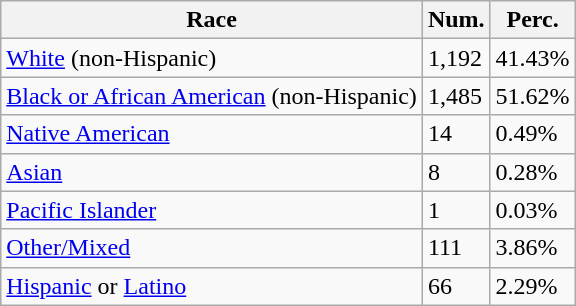<table class="wikitable">
<tr>
<th>Race</th>
<th>Num.</th>
<th>Perc.</th>
</tr>
<tr>
<td><a href='#'>White</a> (non-Hispanic)</td>
<td>1,192</td>
<td>41.43%</td>
</tr>
<tr>
<td><a href='#'>Black or African American</a> (non-Hispanic)</td>
<td>1,485</td>
<td>51.62%</td>
</tr>
<tr>
<td><a href='#'>Native American</a></td>
<td>14</td>
<td>0.49%</td>
</tr>
<tr>
<td><a href='#'>Asian</a></td>
<td>8</td>
<td>0.28%</td>
</tr>
<tr>
<td><a href='#'>Pacific Islander</a></td>
<td>1</td>
<td>0.03%</td>
</tr>
<tr>
<td><a href='#'>Other/Mixed</a></td>
<td>111</td>
<td>3.86%</td>
</tr>
<tr>
<td><a href='#'>Hispanic</a> or <a href='#'>Latino</a></td>
<td>66</td>
<td>2.29%</td>
</tr>
</table>
